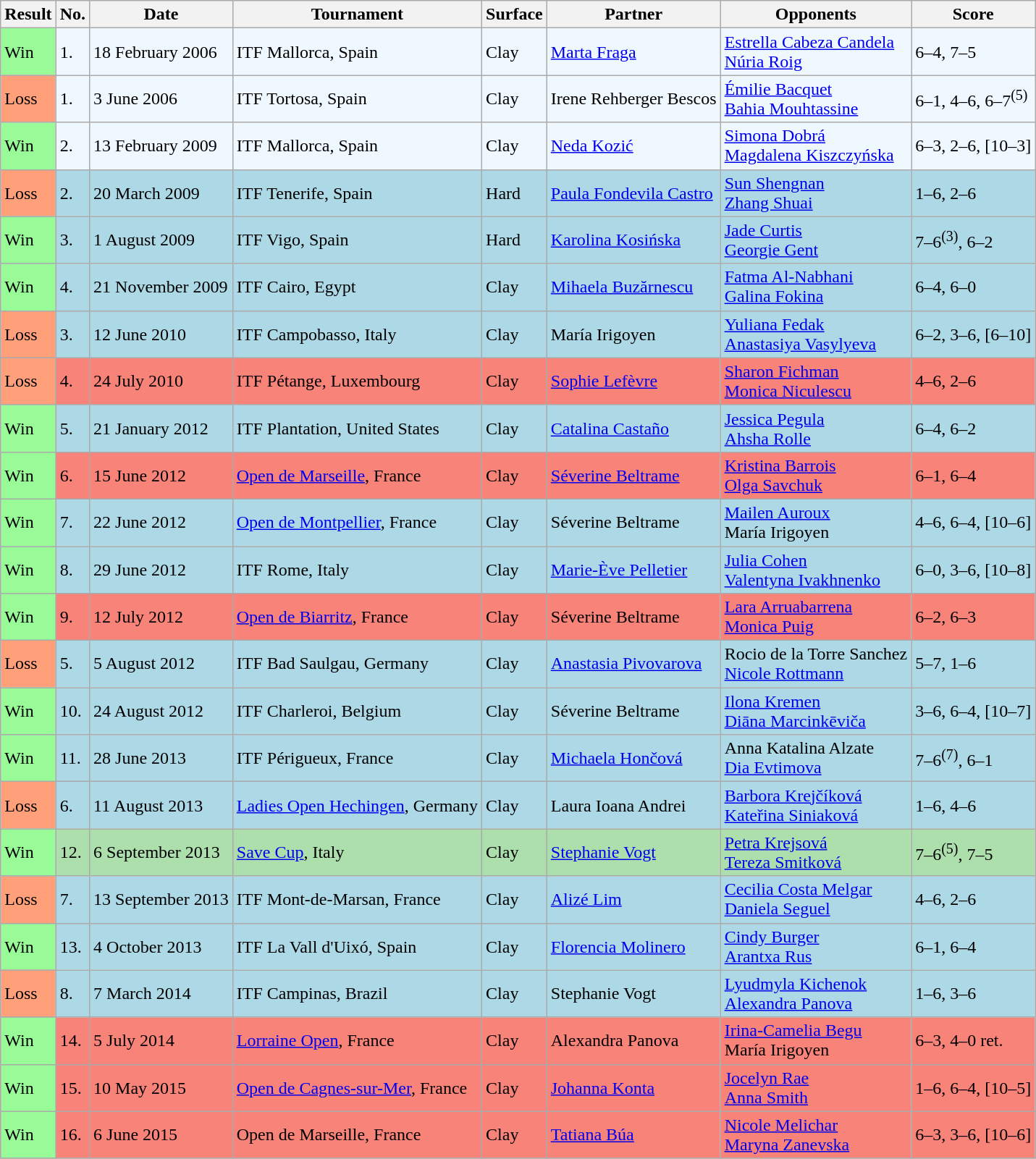<table class="sortable wikitable">
<tr>
<th>Result</th>
<th>No.</th>
<th>Date</th>
<th>Tournament</th>
<th>Surface</th>
<th>Partner</th>
<th>Opponents</th>
<th class="unsortable">Score</th>
</tr>
<tr style="background:#f0f8ff;">
<td style="background:#98fb98;">Win</td>
<td>1.</td>
<td>18 February 2006</td>
<td>ITF Mallorca, Spain</td>
<td>Clay</td>
<td> <a href='#'>Marta Fraga</a></td>
<td> <a href='#'>Estrella Cabeza Candela</a> <br>  <a href='#'>Núria Roig</a></td>
<td>6–4, 7–5</td>
</tr>
<tr style="background:#f0f8ff;">
<td style="background:#ffa07a;">Loss</td>
<td>1.</td>
<td>3 June 2006</td>
<td>ITF Tortosa, Spain</td>
<td>Clay</td>
<td> Irene Rehberger Bescos</td>
<td> <a href='#'>Émilie Bacquet</a> <br>  <a href='#'>Bahia Mouhtassine</a></td>
<td>6–1, 4–6, 6–7<sup>(5)</sup></td>
</tr>
<tr style="background:#f0f8ff;">
<td style="background:#98fb98;">Win</td>
<td>2.</td>
<td>13 February 2009</td>
<td>ITF Mallorca, Spain</td>
<td>Clay</td>
<td> <a href='#'>Neda Kozić</a></td>
<td> <a href='#'>Simona Dobrá</a> <br>  <a href='#'>Magdalena Kiszczyńska</a></td>
<td>6–3, 2–6, [10–3]</td>
</tr>
<tr style="background:lightblue;">
<td style="background:#ffa07a;">Loss</td>
<td>2.</td>
<td>20 March 2009</td>
<td>ITF Tenerife, Spain</td>
<td>Hard</td>
<td> <a href='#'>Paula Fondevila Castro</a></td>
<td> <a href='#'>Sun Shengnan</a> <br>  <a href='#'>Zhang Shuai</a></td>
<td>1–6, 2–6</td>
</tr>
<tr style="background:lightblue;">
<td style="background:#98fb98;">Win</td>
<td>3.</td>
<td>1 August 2009</td>
<td>ITF Vigo, Spain</td>
<td>Hard</td>
<td> <a href='#'>Karolina Kosińska</a></td>
<td> <a href='#'>Jade Curtis</a> <br>  <a href='#'>Georgie Gent</a></td>
<td>7–6<sup>(3)</sup>, 6–2</td>
</tr>
<tr style="background:lightblue;">
<td style="background:#98fb98;">Win</td>
<td>4.</td>
<td>21 November 2009</td>
<td>ITF Cairo, Egypt</td>
<td>Clay</td>
<td> <a href='#'>Mihaela Buzărnescu</a></td>
<td> <a href='#'>Fatma Al-Nabhani</a> <br>  <a href='#'>Galina Fokina</a></td>
<td>6–4, 6–0</td>
</tr>
<tr style="background:lightblue;">
<td style="background:#ffa07a;">Loss</td>
<td>3.</td>
<td>12 June 2010</td>
<td>ITF Campobasso, Italy</td>
<td>Clay</td>
<td> María Irigoyen</td>
<td> <a href='#'>Yuliana Fedak</a> <br>  <a href='#'>Anastasiya Vasylyeva</a></td>
<td>6–2, 3–6, [6–10]</td>
</tr>
<tr style="background:#f88379;">
<td style="background:#ffa07a;">Loss</td>
<td>4.</td>
<td>24 July 2010</td>
<td>ITF Pétange, Luxembourg</td>
<td>Clay</td>
<td> <a href='#'>Sophie Lefèvre</a></td>
<td> <a href='#'>Sharon Fichman</a> <br>  <a href='#'>Monica Niculescu</a></td>
<td>4–6, 2–6</td>
</tr>
<tr style="background:lightblue;">
<td style="background:#98fb98;">Win</td>
<td>5.</td>
<td>21 January 2012</td>
<td>ITF Plantation, United States</td>
<td>Clay</td>
<td> <a href='#'>Catalina Castaño</a></td>
<td> <a href='#'>Jessica Pegula</a> <br>  <a href='#'>Ahsha Rolle</a></td>
<td>6–4, 6–2</td>
</tr>
<tr style="background:#f88379;">
<td style="background:#98fb98;">Win</td>
<td>6.</td>
<td>15 June 2012</td>
<td><a href='#'>Open de Marseille</a>, France</td>
<td>Clay</td>
<td> <a href='#'>Séverine Beltrame</a></td>
<td> <a href='#'>Kristina Barrois</a> <br>  <a href='#'>Olga Savchuk</a></td>
<td>6–1, 6–4</td>
</tr>
<tr style="background:lightblue;">
<td style="background:#98fb98;">Win</td>
<td>7.</td>
<td>22 June 2012</td>
<td><a href='#'>Open de Montpellier</a>, France</td>
<td>Clay</td>
<td> Séverine Beltrame</td>
<td> <a href='#'>Mailen Auroux</a> <br>  María Irigoyen</td>
<td>4–6, 6–4, [10–6]</td>
</tr>
<tr style="background:lightblue;">
<td style="background:#98fb98;">Win</td>
<td>8.</td>
<td>29 June 2012</td>
<td>ITF Rome, Italy</td>
<td>Clay</td>
<td> <a href='#'>Marie-Ève Pelletier</a></td>
<td> <a href='#'>Julia Cohen</a> <br>  <a href='#'>Valentyna Ivakhnenko</a></td>
<td>6–0, 3–6, [10–8]</td>
</tr>
<tr style="background:#f88379;">
<td style="background:#98fb98;">Win</td>
<td>9.</td>
<td>12 July 2012</td>
<td><a href='#'>Open de Biarritz</a>, France</td>
<td>Clay</td>
<td> Séverine Beltrame</td>
<td> <a href='#'>Lara Arruabarrena</a> <br>  <a href='#'>Monica Puig</a></td>
<td>6–2, 6–3</td>
</tr>
<tr style="background:lightblue;">
<td style="background:#ffa07a;">Loss</td>
<td>5.</td>
<td>5 August 2012</td>
<td>ITF Bad Saulgau, Germany</td>
<td>Clay</td>
<td> <a href='#'>Anastasia Pivovarova</a></td>
<td> Rocio de la Torre Sanchez <br>  <a href='#'>Nicole Rottmann</a></td>
<td>5–7, 1–6</td>
</tr>
<tr style="background:lightblue;">
<td style="background:#98fb98;">Win</td>
<td>10.</td>
<td>24 August 2012</td>
<td>ITF Charleroi, Belgium</td>
<td>Clay</td>
<td> Séverine Beltrame</td>
<td> <a href='#'>Ilona Kremen</a> <br>  <a href='#'>Diāna Marcinkēviča</a></td>
<td>3–6, 6–4, [10–7]</td>
</tr>
<tr style="background:lightblue;">
<td style="background:#98fb98;">Win</td>
<td>11.</td>
<td>28 June 2013</td>
<td>ITF Périgueux, France</td>
<td>Clay</td>
<td> <a href='#'>Michaela Hončová</a></td>
<td> Anna Katalina Alzate <br>  <a href='#'>Dia Evtimova</a></td>
<td>7–6<sup>(7)</sup>, 6–1</td>
</tr>
<tr style="background:lightblue;">
<td style="background:#ffa07a;">Loss</td>
<td>6.</td>
<td>11 August 2013</td>
<td><a href='#'>Ladies Open Hechingen</a>, Germany</td>
<td>Clay</td>
<td> Laura Ioana Andrei</td>
<td> <a href='#'>Barbora Krejčíková</a> <br>  <a href='#'>Kateřina Siniaková</a></td>
<td>1–6, 4–6</td>
</tr>
<tr style="background:#addfad;">
<td style="background:#98fb98;">Win</td>
<td>12.</td>
<td>6 September 2013</td>
<td><a href='#'>Save Cup</a>, Italy</td>
<td>Clay</td>
<td> <a href='#'>Stephanie Vogt</a></td>
<td> <a href='#'>Petra Krejsová</a> <br>  <a href='#'>Tereza Smitková</a></td>
<td>7–6<sup>(5)</sup>, 7–5</td>
</tr>
<tr style="background:lightblue;">
<td style="background:#ffa07a;">Loss</td>
<td>7.</td>
<td>13 September 2013</td>
<td>ITF Mont-de-Marsan, France</td>
<td>Clay</td>
<td> <a href='#'>Alizé Lim</a></td>
<td> <a href='#'>Cecilia Costa Melgar</a> <br>  <a href='#'>Daniela Seguel</a></td>
<td>4–6, 2–6</td>
</tr>
<tr style="background:lightblue;">
<td style="background:#98fb98;">Win</td>
<td>13.</td>
<td>4 October 2013</td>
<td>ITF La Vall d'Uixó, Spain</td>
<td>Clay</td>
<td> <a href='#'>Florencia Molinero</a></td>
<td> <a href='#'>Cindy Burger</a> <br>  <a href='#'>Arantxa Rus</a></td>
<td>6–1, 6–4</td>
</tr>
<tr style="background:lightblue;">
<td style="background:#ffa07a;">Loss</td>
<td>8.</td>
<td>7 March 2014</td>
<td>ITF Campinas, Brazil</td>
<td>Clay</td>
<td> Stephanie Vogt</td>
<td> <a href='#'>Lyudmyla Kichenok</a> <br>  <a href='#'>Alexandra Panova</a></td>
<td>1–6, 3–6</td>
</tr>
<tr style="background:#f88379;">
<td style="background:#98fb98;">Win</td>
<td>14.</td>
<td>5 July 2014</td>
<td><a href='#'>Lorraine Open</a>, France</td>
<td>Clay</td>
<td> Alexandra Panova</td>
<td> <a href='#'>Irina-Camelia Begu</a> <br>  María Irigoyen</td>
<td>6–3, 4–0 ret.</td>
</tr>
<tr style="background:#f88379;">
<td style="background:#98fb98;">Win</td>
<td>15.</td>
<td>10 May 2015</td>
<td><a href='#'>Open de Cagnes-sur-Mer</a>, France</td>
<td>Clay</td>
<td> <a href='#'>Johanna Konta</a></td>
<td> <a href='#'>Jocelyn Rae</a> <br>  <a href='#'>Anna Smith</a></td>
<td>1–6, 6–4, [10–5]</td>
</tr>
<tr style="background:#f88379;">
<td style="background:#98fb98;">Win</td>
<td>16.</td>
<td>6 June 2015</td>
<td>Open de Marseille, France</td>
<td>Clay</td>
<td> <a href='#'>Tatiana Búa</a></td>
<td> <a href='#'>Nicole Melichar</a> <br>  <a href='#'>Maryna Zanevska</a></td>
<td>6–3, 3–6, [10–6]</td>
</tr>
</table>
